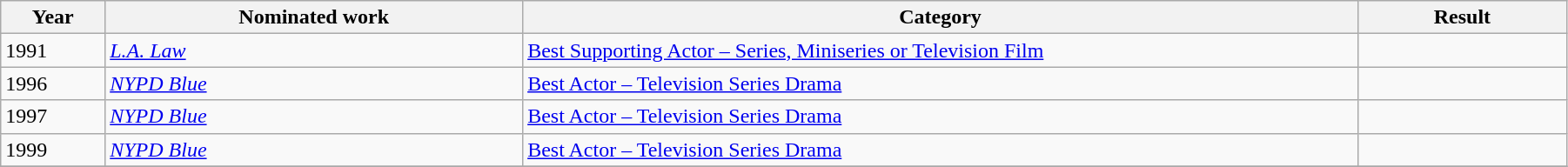<table width="95%" class="wikitable sortable">
<tr>
<th width="5%">Year</th>
<th width="20%">Nominated work</th>
<th width="40%">Category</th>
<th width="10%">Result</th>
</tr>
<tr>
<td>1991</td>
<td><em><a href='#'>L.A. Law</a></em></td>
<td><a href='#'>Best Supporting Actor – Series, Miniseries or Television Film</a></td>
<td></td>
</tr>
<tr>
<td>1996</td>
<td><em><a href='#'>NYPD Blue</a></em></td>
<td><a href='#'>Best Actor – Television Series Drama</a></td>
<td></td>
</tr>
<tr>
<td>1997</td>
<td><em><a href='#'>NYPD Blue</a></em></td>
<td><a href='#'>Best Actor – Television Series Drama</a></td>
<td></td>
</tr>
<tr>
<td>1999</td>
<td><em><a href='#'>NYPD Blue</a></em></td>
<td><a href='#'>Best Actor – Television Series Drama</a></td>
<td></td>
</tr>
<tr>
</tr>
</table>
